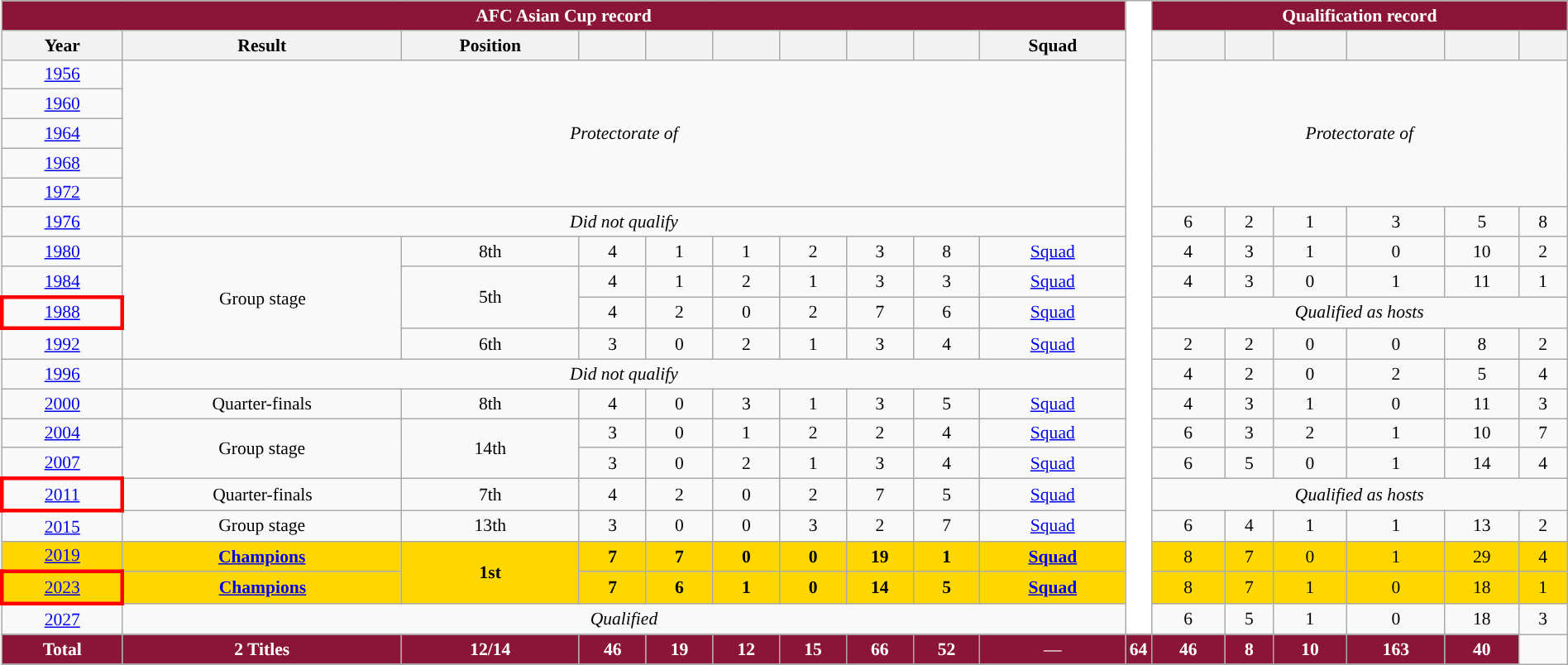<table class="wikitable" class="wikitable" style="font-size:90%; text-align:center; width:100%">
<tr>
<th colspan=10 style="background: #8A1538; color: #FFFFFF;">AFC Asian Cup record</th>
<th style="width:1%;background:white" rowspan="22"></th>
<th colspan=7 style="background: #8A1538; color: #FFFFFF;">Qualification record</th>
</tr>
<tr>
<th>Year</th>
<th>Result</th>
<th>Position</th>
<th></th>
<th></th>
<th></th>
<th></th>
<th></th>
<th></th>
<th>Squad</th>
<th></th>
<th></th>
<th></th>
<th></th>
<th></th>
<th></th>
</tr>
<tr>
<td> <a href='#'>1956</a></td>
<td colspan=9 rowspan=5><em>Protectorate of </em></td>
<td colspan=9 rowspan=5><em>Protectorate  of </em></td>
</tr>
<tr>
<td> <a href='#'>1960</a></td>
</tr>
<tr>
<td> <a href='#'>1964</a></td>
</tr>
<tr>
<td> <a href='#'>1968</a></td>
</tr>
<tr>
<td> <a href='#'>1972</a></td>
</tr>
<tr>
<td> <a href='#'>1976</a></td>
<td colspan=9><em>Did not qualify</em></td>
<td>6</td>
<td>2</td>
<td>1</td>
<td>3</td>
<td>5</td>
<td>8</td>
</tr>
<tr>
<td> <a href='#'>1980</a></td>
<td rowspan=4>Group stage</td>
<td>8th</td>
<td>4</td>
<td>1</td>
<td>1</td>
<td>2</td>
<td>3</td>
<td>8</td>
<td><a href='#'>Squad</a></td>
<td>4</td>
<td>3</td>
<td>1</td>
<td>0</td>
<td>10</td>
<td>2</td>
</tr>
<tr>
<td> <a href='#'>1984</a></td>
<td rowspan=2>5th</td>
<td>4</td>
<td>1</td>
<td>2</td>
<td>1</td>
<td>3</td>
<td>3</td>
<td><a href='#'>Squad</a></td>
<td>4</td>
<td>3</td>
<td>0</td>
<td>1</td>
<td>11</td>
<td>1</td>
</tr>
<tr>
<td style="border: 3px solid red"> <a href='#'>1988</a></td>
<td>4</td>
<td>2</td>
<td>0</td>
<td>2</td>
<td>7</td>
<td>6</td>
<td><a href='#'>Squad</a></td>
<td colspan=6><em>Qualified as hosts</em></td>
</tr>
<tr>
<td> <a href='#'>1992</a></td>
<td>6th</td>
<td>3</td>
<td>0</td>
<td>2</td>
<td>1</td>
<td>3</td>
<td>4</td>
<td><a href='#'>Squad</a></td>
<td>2</td>
<td>2</td>
<td>0</td>
<td>0</td>
<td>8</td>
<td>2</td>
</tr>
<tr>
<td> <a href='#'>1996</a></td>
<td colspan=9><em>Did not qualify</em></td>
<td>4</td>
<td>2</td>
<td>0</td>
<td>2</td>
<td>5</td>
<td>4</td>
</tr>
<tr>
<td> <a href='#'>2000</a></td>
<td>Quarter-finals</td>
<td>8th</td>
<td>4</td>
<td>0</td>
<td>3</td>
<td>1</td>
<td>3</td>
<td>5</td>
<td><a href='#'>Squad</a></td>
<td>4</td>
<td>3</td>
<td>1</td>
<td>0</td>
<td>11</td>
<td>3</td>
</tr>
<tr>
<td> <a href='#'>2004</a></td>
<td rowspan=2>Group stage</td>
<td rowspan=2>14th</td>
<td>3</td>
<td>0</td>
<td>1</td>
<td>2</td>
<td>2</td>
<td>4</td>
<td><a href='#'>Squad</a></td>
<td>6</td>
<td>3</td>
<td>2</td>
<td>1</td>
<td>10</td>
<td>7</td>
</tr>
<tr>
<td>    <a href='#'>2007</a></td>
<td>3</td>
<td>0</td>
<td>2</td>
<td>1</td>
<td>3</td>
<td>4</td>
<td><a href='#'>Squad</a></td>
<td>6</td>
<td>5</td>
<td>0</td>
<td>1</td>
<td>14</td>
<td>4</td>
</tr>
<tr>
<td style="border: 3px solid red"> <a href='#'>2011</a></td>
<td>Quarter-finals</td>
<td>7th</td>
<td>4</td>
<td>2</td>
<td>0</td>
<td>2</td>
<td>7</td>
<td>5</td>
<td><a href='#'>Squad</a></td>
<td colspan=6><em>Qualified as hosts</em></td>
</tr>
<tr>
<td> <a href='#'>2015</a></td>
<td>Group stage</td>
<td>13th</td>
<td>3</td>
<td>0</td>
<td>0</td>
<td>3</td>
<td>2</td>
<td>7</td>
<td><a href='#'>Squad</a></td>
<td>6</td>
<td>4</td>
<td>1</td>
<td>1</td>
<td>13</td>
<td>2</td>
</tr>
<tr style="background:gold;">
<td> <a href='#'>2019</a></td>
<td><strong><a href='#'>Champions</a></strong></td>
<td rowspan=2><strong>1st</strong></td>
<td><strong>7</strong></td>
<td><strong>7</strong></td>
<td><strong>0</strong></td>
<td><strong>0</strong></td>
<td><strong>19</strong></td>
<td><strong>1</strong></td>
<td><strong><a href='#'>Squad</a></strong></td>
<td>8</td>
<td>7</td>
<td>0</td>
<td>1</td>
<td>29</td>
<td>4</td>
</tr>
<tr style="background:gold">
<td style="border: 3px solid red"> <a href='#'>2023</a></td>
<td><strong><a href='#'>Champions</a></strong></td>
<td><strong>7</strong></td>
<td><strong>6</strong></td>
<td><strong>1</strong></td>
<td><strong>0</strong></td>
<td><strong>14</strong></td>
<td><strong>5</strong></td>
<td><strong><a href='#'>Squad</a></strong></td>
<td>8</td>
<td>7</td>
<td>1</td>
<td>0</td>
<td>18</td>
<td>1</td>
</tr>
<tr>
<td> <a href='#'>2027</a></td>
<td colspan=9><em>Qualified</em></td>
<td>6</td>
<td>5</td>
<td>1</td>
<td>0</td>
<td>18</td>
<td>3</td>
</tr>
<tr>
</tr>
<tr style="background: #8A1538; color: #FFFFFF;">
<td><strong>Total</strong></td>
<td><strong>2 Titles</strong></td>
<td><strong>12/14</strong></td>
<td><strong>46</strong></td>
<td><strong>19</strong></td>
<td><strong>12</strong></td>
<td><strong>15</strong></td>
<td><strong>66</strong></td>
<td><strong>52</strong></td>
<td>—</td>
<td><strong>64</strong></td>
<td><strong>46</strong></td>
<td><strong>8</strong></td>
<td><strong>10</strong></td>
<td><strong>163</strong></td>
<td><strong>40</strong></td>
</tr>
</table>
